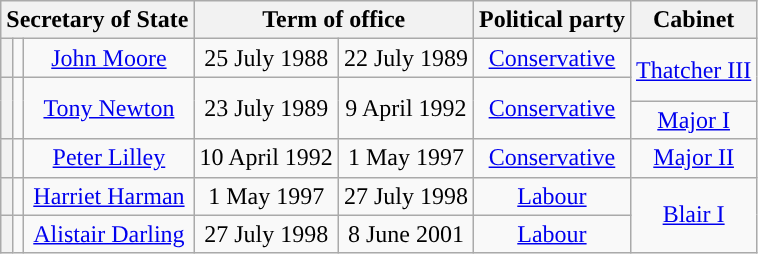<table class="wikitable" style="text-align:center">
<tr style="height:1em">
<th colspan=3>Secretary of State</th>
<th colspan=2>Term of office</th>
<th>Political party</th>
<th>Cabinet</th>
</tr>
<tr style="height:1em">
<th style="background-color:"></th>
<td></td>
<td><a href='#'>John Moore</a></td>
<td>25 July 1988</td>
<td>22 July 1989</td>
<td><a href='#'>Conservative</a></td>
<td rowspan="2" ><a href='#'>Thatcher III</a></td>
</tr>
<tr style="height:1em">
<th rowspan=2 style="background-color:"></th>
<td rowspan=2></td>
<td rowspan=2><a href='#'>Tony Newton</a></td>
<td rowspan=2>23 July 1989</td>
<td rowspan=2>9 April 1992</td>
<td rowspan=2 ><a href='#'>Conservative</a></td>
</tr>
<tr style="height:1em">
<td><a href='#'>Major I</a></td>
</tr>
<tr style="height:1em">
<th style="background-color:"></th>
<td></td>
<td><a href='#'>Peter Lilley</a></td>
<td>10 April 1992</td>
<td>1 May 1997</td>
<td><a href='#'>Conservative</a></td>
<td><a href='#'>Major II</a></td>
</tr>
<tr style="height:1em">
<th style="background-color:"></th>
<td></td>
<td><a href='#'>Harriet Harman</a></td>
<td>1 May 1997</td>
<td>27 July 1998</td>
<td><a href='#'>Labour</a></td>
<td rowspan="2" ><a href='#'>Blair I</a></td>
</tr>
<tr style="height:1em">
<th style="background-color:"></th>
<td></td>
<td><a href='#'>Alistair Darling</a></td>
<td>27 July 1998</td>
<td>8 June 2001</td>
<td><a href='#'>Labour</a></td>
</tr>
</table>
